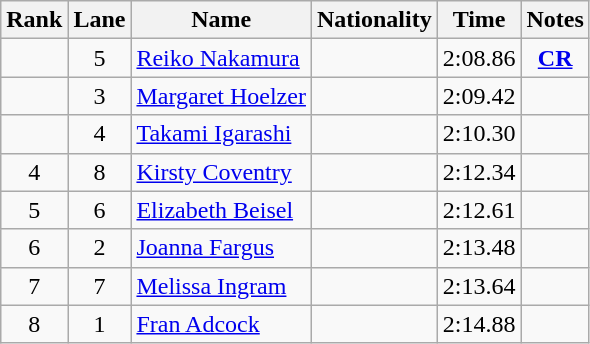<table class="wikitable sortable" style="text-align:center">
<tr>
<th>Rank</th>
<th>Lane</th>
<th>Name</th>
<th>Nationality</th>
<th>Time</th>
<th>Notes</th>
</tr>
<tr>
<td></td>
<td>5</td>
<td align=left><a href='#'>Reiko Nakamura</a></td>
<td align=left></td>
<td>2:08.86</td>
<td><strong><a href='#'>CR</a></strong></td>
</tr>
<tr>
<td></td>
<td>3</td>
<td align=left><a href='#'>Margaret Hoelzer</a></td>
<td align=left></td>
<td>2:09.42</td>
<td></td>
</tr>
<tr>
<td></td>
<td>4</td>
<td align=left><a href='#'>Takami Igarashi</a></td>
<td align=left></td>
<td>2:10.30</td>
<td></td>
</tr>
<tr>
<td>4</td>
<td>8</td>
<td align=left><a href='#'>Kirsty Coventry</a></td>
<td align=left></td>
<td>2:12.34</td>
<td></td>
</tr>
<tr>
<td>5</td>
<td>6</td>
<td align=left><a href='#'>Elizabeth Beisel</a></td>
<td align=left></td>
<td>2:12.61</td>
<td></td>
</tr>
<tr>
<td>6</td>
<td>2</td>
<td align=left><a href='#'>Joanna Fargus</a></td>
<td align=left></td>
<td>2:13.48</td>
<td></td>
</tr>
<tr>
<td>7</td>
<td>7</td>
<td align=left><a href='#'>Melissa Ingram</a></td>
<td align=left></td>
<td>2:13.64</td>
<td></td>
</tr>
<tr>
<td>8</td>
<td>1</td>
<td align=left><a href='#'>Fran Adcock</a></td>
<td align=left></td>
<td>2:14.88</td>
<td></td>
</tr>
</table>
